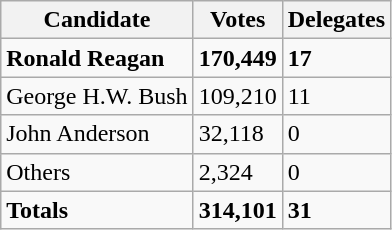<table class="wikitable">
<tr>
<th>Candidate</th>
<th>Votes</th>
<th>Delegates</th>
</tr>
<tr>
<td><strong>Ronald Reagan</strong></td>
<td><strong>170,449</strong></td>
<td><strong>17</strong></td>
</tr>
<tr>
<td>George H.W. Bush</td>
<td>109,210</td>
<td>11</td>
</tr>
<tr>
<td>John Anderson</td>
<td>32,118</td>
<td>0</td>
</tr>
<tr>
<td>Others</td>
<td>2,324</td>
<td>0</td>
</tr>
<tr>
<td><strong>Totals</strong></td>
<td><strong>314,101</strong></td>
<td><strong>31</strong></td>
</tr>
</table>
